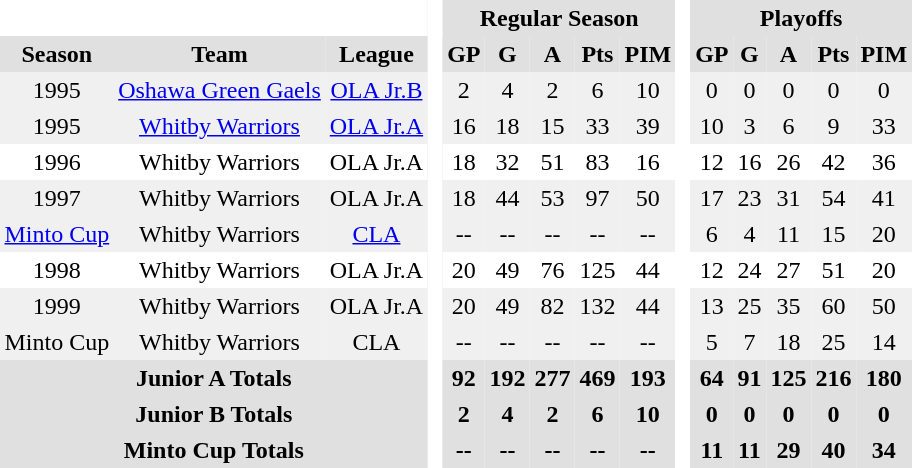<table BORDER="0" CELLPADDING="3" CELLSPACING="0">
<tr ALIGN="center" bgcolor="#e0e0e0">
<th colspan="3" bgcolor="#ffffff"> </th>
<th rowspan="99" bgcolor="#ffffff"> </th>
<th colspan="5">Regular Season</th>
<th rowspan="99" bgcolor="#ffffff"> </th>
<th colspan="5">Playoffs</th>
</tr>
<tr ALIGN="center" bgcolor="#e0e0e0">
<th>Season</th>
<th>Team</th>
<th>League</th>
<th>GP</th>
<th>G</th>
<th>A</th>
<th>Pts</th>
<th>PIM</th>
<th>GP</th>
<th>G</th>
<th>A</th>
<th>Pts</th>
<th>PIM</th>
</tr>
<tr ALIGN="center" bgcolor="#f0f0f0">
<td>1995</td>
<td><a href='#'>Oshawa Green Gaels</a></td>
<td><a href='#'>OLA Jr.B</a></td>
<td>2</td>
<td>4</td>
<td>2</td>
<td>6</td>
<td>10</td>
<td>0</td>
<td>0</td>
<td>0</td>
<td>0</td>
<td>0</td>
</tr>
<tr ALIGN="center" bgcolor="#f0f0f0">
<td>1995</td>
<td><a href='#'>Whitby Warriors</a></td>
<td><a href='#'>OLA Jr.A</a></td>
<td>16</td>
<td>18</td>
<td>15</td>
<td>33</td>
<td>39</td>
<td>10</td>
<td>3</td>
<td>6</td>
<td>9</td>
<td>33</td>
</tr>
<tr ALIGN="center">
<td>1996</td>
<td>Whitby Warriors</td>
<td>OLA Jr.A</td>
<td>18</td>
<td>32</td>
<td>51</td>
<td>83</td>
<td>16</td>
<td>12</td>
<td>16</td>
<td>26</td>
<td>42</td>
<td>36</td>
</tr>
<tr ALIGN="center" bgcolor="#f0f0f0">
<td>1997</td>
<td>Whitby Warriors</td>
<td>OLA Jr.A</td>
<td>18</td>
<td>44</td>
<td>53</td>
<td>97</td>
<td>50</td>
<td>17</td>
<td>23</td>
<td>31</td>
<td>54</td>
<td>41</td>
</tr>
<tr ALIGN="center" bgcolor="#f0f0f0">
<td><a href='#'>Minto Cup</a></td>
<td>Whitby Warriors</td>
<td><a href='#'>CLA</a></td>
<td>--</td>
<td>--</td>
<td>--</td>
<td>--</td>
<td>--</td>
<td>6</td>
<td>4</td>
<td>11</td>
<td>15</td>
<td>20</td>
</tr>
<tr ALIGN="center">
<td>1998</td>
<td>Whitby Warriors</td>
<td>OLA Jr.A</td>
<td>20</td>
<td>49</td>
<td>76</td>
<td>125</td>
<td>44</td>
<td>12</td>
<td>24</td>
<td>27</td>
<td>51</td>
<td>20</td>
</tr>
<tr ALIGN="center" bgcolor="#f0f0f0">
<td>1999</td>
<td>Whitby Warriors</td>
<td>OLA Jr.A</td>
<td>20</td>
<td>49</td>
<td>82</td>
<td>132</td>
<td>44</td>
<td>13</td>
<td>25</td>
<td>35</td>
<td>60</td>
<td>50</td>
</tr>
<tr ALIGN="center" bgcolor="#f0f0f0">
<td>Minto Cup</td>
<td>Whitby Warriors</td>
<td>CLA</td>
<td>--</td>
<td>--</td>
<td>--</td>
<td>--</td>
<td>--</td>
<td>5</td>
<td>7</td>
<td>18</td>
<td>25</td>
<td>14</td>
</tr>
<tr ALIGN="center" bgcolor="#e0e0e0">
<th colspan="3">Junior A Totals</th>
<th>92</th>
<th>192</th>
<th>277</th>
<th>469</th>
<th>193</th>
<th>64</th>
<th>91</th>
<th>125</th>
<th>216</th>
<th>180</th>
</tr>
<tr ALIGN="center" bgcolor="#e0e0e0">
<th colspan="3">Junior B Totals</th>
<th>2</th>
<th>4</th>
<th>2</th>
<th>6</th>
<th>10</th>
<th>0</th>
<th>0</th>
<th>0</th>
<th>0</th>
<th>0</th>
</tr>
<tr ALIGN="center" bgcolor="#e0e0e0">
<th colspan="3">Minto Cup Totals</th>
<th>--</th>
<th>--</th>
<th>--</th>
<th>--</th>
<th>--</th>
<th>11</th>
<th>11</th>
<th>29</th>
<th>40</th>
<th>34</th>
</tr>
</table>
